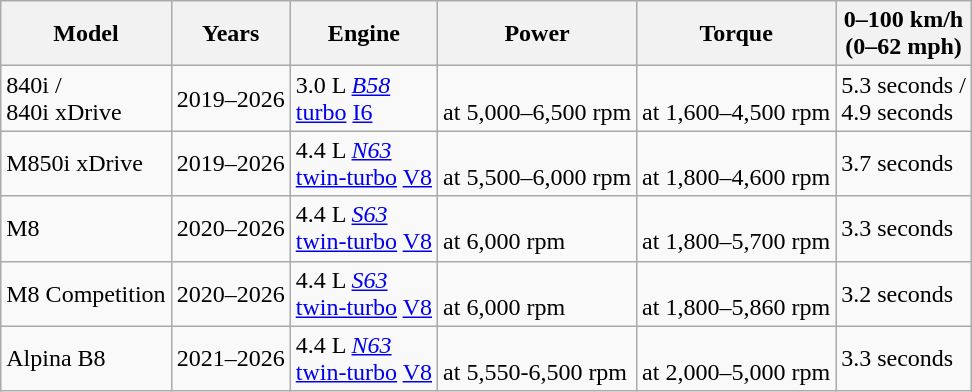<table class="wikitable sortable">
<tr>
<th>Model</th>
<th>Years</th>
<th>Engine</th>
<th>Power</th>
<th>Torque</th>
<th>0–100 km/h <br> (0–62 mph)</th>
</tr>
<tr>
<td>840i / <br> 840i xDrive</td>
<td>2019–2026</td>
<td>3.0 L <em><a href='#'>B58</a></em> <br><a href='#'>turbo</a> <a href='#'>I6</a></td>
<td> <br> at 5,000–6,500 rpm</td>
<td> <br> at 1,600–4,500 rpm</td>
<td>5.3 seconds / <br> 4.9 seconds</td>
</tr>
<tr>
<td>M850i xDrive</td>
<td>2019–2026</td>
<td>4.4 L <em><a href='#'>N63</a></em><br><a href='#'>twin-turbo</a> <a href='#'>V8</a></td>
<td> <br> at 5,500–6,000 rpm</td>
<td> <br> at 1,800–4,600 rpm</td>
<td>3.7 seconds</td>
</tr>
<tr>
<td>M8</td>
<td>2020–2026</td>
<td>4.4 L <em><a href='#'>S63</a></em><br><a href='#'>twin-turbo</a> <a href='#'>V8</a></td>
<td> <br> at 6,000 rpm</td>
<td> <br> at 1,800–5,700 rpm</td>
<td>3.3 seconds</td>
</tr>
<tr>
<td>M8 Competition</td>
<td>2020–2026</td>
<td>4.4 L <em><a href='#'>S63</a></em><br><a href='#'>twin-turbo</a> <a href='#'>V8</a></td>
<td> <br> at 6,000 rpm</td>
<td> <br> at 1,800–5,860 rpm</td>
<td>3.2 seconds</td>
</tr>
<tr>
<td>Alpina B8</td>
<td>2021–2026</td>
<td>4.4 L <em><a href='#'>N63</a></em><br><a href='#'>twin-turbo</a> <a href='#'>V8</a></td>
<td> <br> at 5,550-6,500 rpm</td>
<td> <br> at 2,000–5,000 rpm</td>
<td>3.3 seconds</td>
</tr>
</table>
